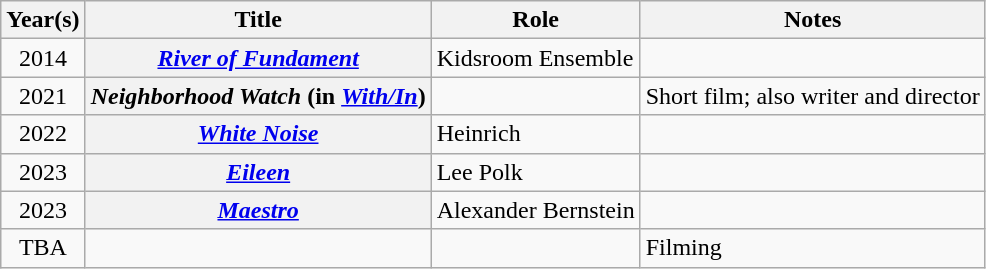<table class="wikitable plainrowheaders sortable">
<tr>
<th>Year(s)</th>
<th>Title</th>
<th>Role</th>
<th class="unsortable">Notes</th>
</tr>
<tr>
<td style="text-align:center;">2014</td>
<th scope=row><em><a href='#'>River of Fundament</a></em></th>
<td>Kidsroom Ensemble</td>
<td></td>
</tr>
<tr>
<td style="text-align:center;">2021</td>
<th scope=row><em>Neighborhood Watch</em> (in <em><a href='#'>With/In</a></em>)</th>
<td></td>
<td>Short film; also writer and director</td>
</tr>
<tr>
<td style="text-align:center;">2022</td>
<th scope=row><em><a href='#'>White Noise</a></em></th>
<td>Heinrich</td>
<td></td>
</tr>
<tr>
<td style="text-align:center;">2023</td>
<th scope=row><em><a href='#'>Eileen</a></em></th>
<td>Lee Polk</td>
<td></td>
</tr>
<tr>
<td style="text-align:center;">2023</td>
<th scope=row><em><a href='#'>Maestro</a></em></th>
<td>Alexander Bernstein</td>
<td></td>
</tr>
<tr>
<td style="text-align:center;">TBA</td>
<td></td>
<td></td>
<td>Filming</td>
</tr>
</table>
